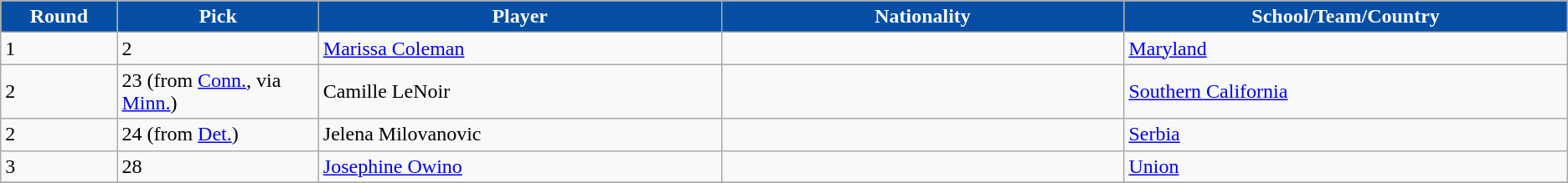<table class="wikitable">
<tr>
<th style="background:#054EA4; color:white;" width="2%">Round</th>
<th style="background:#054EA4; color:white;" width="5%">Pick</th>
<th style="background:#054EA4; color:white;" width="10%">Player</th>
<th style="background:#054EA4; color:white;" width="10%">Nationality</th>
<th style="background:#054EA4; color:white;" width="10%">School/Team/Country</th>
</tr>
<tr>
<td>1</td>
<td>2</td>
<td><a href='#'>Marissa Coleman</a></td>
<td></td>
<td><a href='#'>Maryland</a></td>
</tr>
<tr>
<td>2</td>
<td>23 (from <a href='#'>Conn.</a>, via <a href='#'>Minn.</a>)</td>
<td>Camille LeNoir</td>
<td></td>
<td><a href='#'>Southern California</a></td>
</tr>
<tr>
<td>2</td>
<td>24 (from <a href='#'>Det.</a>)</td>
<td>Jelena Milovanovic</td>
<td></td>
<td><a href='#'>Serbia</a></td>
</tr>
<tr>
<td>3</td>
<td>28</td>
<td><a href='#'>Josephine Owino</a></td>
<td></td>
<td><a href='#'>Union</a></td>
</tr>
<tr>
</tr>
</table>
